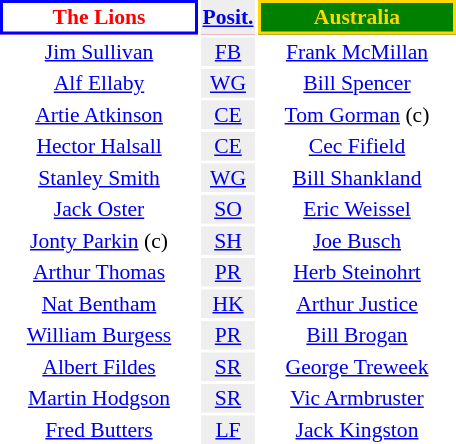<table align=right style="font-size:90%; margin-left:1em">
<tr bgcolor=#FF0033>
<th align="centre" width="126" style="border: 2px solid blue; background: white; color: red">The Lions</th>
<th align="center" style="background: #eeeeee; color: black"><a href='#'>Posit.</a></th>
<th align="centre" width="126" style="border: 2px solid gold; background: green; color: gold">Australia</th>
</tr>
<tr>
<td align="center"><a href='#'>Jim Sullivan</a></td>
<td align="center" style="background: #eeeeee"><a href='#'>FB</a></td>
<td align="center"><a href='#'>Frank McMillan</a></td>
</tr>
<tr>
<td align="center"><a href='#'>Alf Ellaby</a></td>
<td align="center" style="background: #eeeeee"><a href='#'>WG</a></td>
<td align="center"><a href='#'>Bill Spencer</a></td>
</tr>
<tr>
<td align="center"><a href='#'>Artie Atkinson</a></td>
<td align="center" style="background: #eeeeee"><a href='#'>CE</a></td>
<td align="center"><a href='#'>Tom Gorman</a> (c)</td>
</tr>
<tr>
<td align="center"><a href='#'>Hector Halsall</a></td>
<td align="center" style="background: #eeeeee"><a href='#'>CE</a></td>
<td align="center"><a href='#'>Cec Fifield</a></td>
</tr>
<tr>
<td align="center"><a href='#'>Stanley Smith</a></td>
<td align="center" style="background: #eeeeee"><a href='#'>WG</a></td>
<td align="center"><a href='#'>Bill Shankland</a></td>
</tr>
<tr>
<td align="center"><a href='#'>Jack Oster</a></td>
<td align="center" style="background: #eeeeee"><a href='#'>SO</a></td>
<td align="center"><a href='#'>Eric Weissel</a></td>
</tr>
<tr>
<td align="center"><a href='#'>Jonty Parkin</a> (c)</td>
<td align="center" style="background: #eeeeee"><a href='#'>SH</a></td>
<td align="center"><a href='#'>Joe Busch</a></td>
</tr>
<tr>
<td align="center"><a href='#'>Arthur Thomas</a></td>
<td align="center" style="background: #eeeeee"><a href='#'>PR</a></td>
<td align="center"><a href='#'>Herb Steinohrt</a></td>
</tr>
<tr>
<td align="center"><a href='#'>Nat Bentham</a></td>
<td align="center" style="background: #eeeeee"><a href='#'>HK</a></td>
<td align="center"><a href='#'>Arthur Justice</a></td>
</tr>
<tr>
<td align="center"><a href='#'>William Burgess</a></td>
<td align="center" style="background: #eeeeee"><a href='#'>PR</a></td>
<td align="center"><a href='#'>Bill Brogan</a></td>
</tr>
<tr>
<td align="center"><a href='#'>Albert Fildes</a></td>
<td align="center" style="background: #eeeeee"><a href='#'>SR</a></td>
<td align="center"><a href='#'>George Treweek</a></td>
</tr>
<tr>
<td align="center"><a href='#'>Martin Hodgson</a></td>
<td align="center" style="background: #eeeeee"><a href='#'>SR</a></td>
<td align="center"><a href='#'>Vic Armbruster</a></td>
</tr>
<tr>
<td align="center"><a href='#'>Fred Butters</a></td>
<td align="center" style="background: #eeeeee"><a href='#'>LF</a></td>
<td align="center"><a href='#'>Jack Kingston</a></td>
</tr>
</table>
